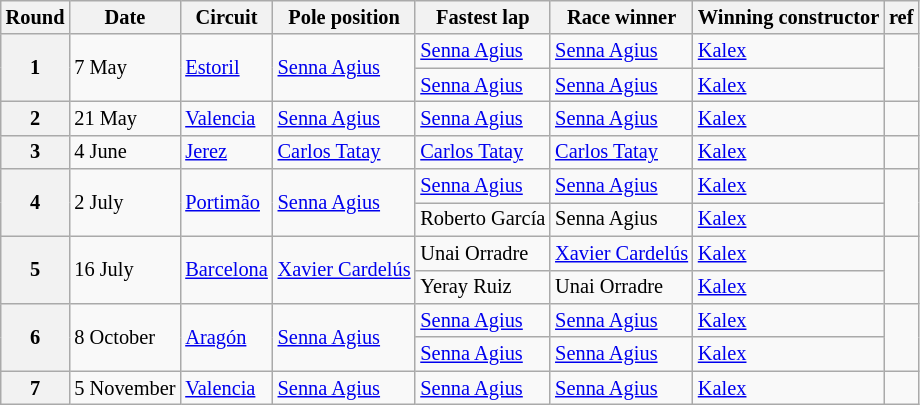<table class="wikitable" style="font-size:85%;">
<tr>
<th>Round</th>
<th>Date</th>
<th>Circuit</th>
<th>Pole position</th>
<th>Fastest lap</th>
<th>Race winner</th>
<th>Winning constructor</th>
<th>ref</th>
</tr>
<tr>
<th rowspan=2>1</th>
<td rowspan=2>7 May</td>
<td rowspan=2> <a href='#'>Estoril</a></td>
<td rowspan=2> <a href='#'>Senna Agius</a></td>
<td> <a href='#'>Senna Agius</a></td>
<td> <a href='#'>Senna Agius</a></td>
<td> <a href='#'>Kalex</a></td>
<td rowspan=2></td>
</tr>
<tr>
<td> <a href='#'>Senna Agius</a></td>
<td> <a href='#'>Senna Agius</a></td>
<td> <a href='#'>Kalex</a></td>
</tr>
<tr>
<th>2</th>
<td>21 May</td>
<td> <a href='#'>Valencia</a></td>
<td> <a href='#'>Senna Agius</a></td>
<td> <a href='#'>Senna Agius</a></td>
<td> <a href='#'>Senna Agius</a></td>
<td> <a href='#'>Kalex</a></td>
<td></td>
</tr>
<tr>
<th>3</th>
<td>4 June</td>
<td> <a href='#'>Jerez</a></td>
<td> <a href='#'>Carlos Tatay</a></td>
<td> <a href='#'>Carlos Tatay</a></td>
<td> <a href='#'>Carlos Tatay</a></td>
<td> <a href='#'>Kalex</a></td>
<td></td>
</tr>
<tr>
<th rowspan=2>4</th>
<td rowspan=2>2 July</td>
<td rowspan=2> <a href='#'>Portimão</a></td>
<td rowspan=2> <a href='#'>Senna Agius</a></td>
<td> <a href='#'>Senna Agius</a></td>
<td> <a href='#'>Senna Agius</a></td>
<td> <a href='#'>Kalex</a></td>
<td rowspan=2></td>
</tr>
<tr>
<td> Roberto García</td>
<td> Senna Agius</td>
<td> <a href='#'>Kalex</a></td>
</tr>
<tr>
<th rowspan=2>5</th>
<td rowspan=2>16 July</td>
<td rowspan=2> <a href='#'>Barcelona</a></td>
<td rowspan=2> <a href='#'>Xavier Cardelús</a></td>
<td> Unai Orradre</td>
<td> <a href='#'>Xavier Cardelús</a></td>
<td> <a href='#'>Kalex</a></td>
<td rowspan=2></td>
</tr>
<tr>
<td> Yeray Ruiz</td>
<td> Unai Orradre</td>
<td> <a href='#'>Kalex</a></td>
</tr>
<tr>
<th rowspan=2>6</th>
<td rowspan=2>8 October</td>
<td rowspan=2> <a href='#'>Aragón</a></td>
<td rowspan=2> <a href='#'>Senna Agius</a></td>
<td> <a href='#'>Senna Agius</a></td>
<td> <a href='#'>Senna Agius</a></td>
<td> <a href='#'>Kalex</a></td>
<td rowspan=2></td>
</tr>
<tr>
<td> <a href='#'>Senna Agius</a></td>
<td> <a href='#'>Senna Agius</a></td>
<td> <a href='#'>Kalex</a></td>
</tr>
<tr>
<th>7</th>
<td>5 November</td>
<td> <a href='#'>Valencia</a></td>
<td> <a href='#'>Senna Agius</a></td>
<td> <a href='#'>Senna Agius</a></td>
<td> <a href='#'>Senna Agius</a></td>
<td> <a href='#'>Kalex</a></td>
<td></td>
</tr>
</table>
